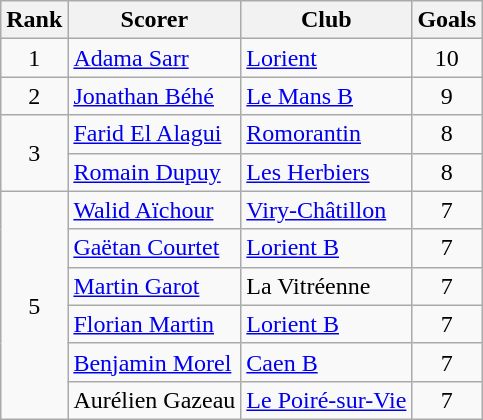<table class="wikitable" style="float:left; margin-right:1em">
<tr>
<th>Rank</th>
<th>Scorer</th>
<th>Club</th>
<th>Goals</th>
</tr>
<tr>
<td rowspan="1" align="center">1</td>
<td> <a href='#'>Adama Sarr</a></td>
<td><a href='#'>Lorient</a></td>
<td align="center">10</td>
</tr>
<tr>
<td rowspan="1" align="center">2</td>
<td> <a href='#'>Jonathan Béhé</a></td>
<td><a href='#'>Le Mans B</a></td>
<td align="center">9</td>
</tr>
<tr>
<td rowspan="2" align="center">3</td>
<td> <a href='#'>Farid El Alagui</a></td>
<td><a href='#'>Romorantin</a></td>
<td align="center">8</td>
</tr>
<tr>
<td> <a href='#'>Romain Dupuy</a></td>
<td><a href='#'>Les Herbiers</a></td>
<td align="center">8</td>
</tr>
<tr>
<td rowspan="6" align="center">5</td>
<td> <a href='#'>Walid Aïchour</a></td>
<td><a href='#'>Viry-Châtillon</a></td>
<td align="center">7</td>
</tr>
<tr>
<td> <a href='#'>Gaëtan Courtet</a></td>
<td><a href='#'>Lorient B</a></td>
<td align="center">7</td>
</tr>
<tr>
<td> <a href='#'>Martin Garot</a></td>
<td>La Vitréenne</td>
<td align="center">7</td>
</tr>
<tr>
<td> <a href='#'>Florian Martin</a></td>
<td><a href='#'>Lorient B</a></td>
<td align="center">7</td>
</tr>
<tr>
<td> <a href='#'>Benjamin Morel</a></td>
<td><a href='#'>Caen B</a></td>
<td align="center">7</td>
</tr>
<tr>
<td> Aurélien Gazeau</td>
<td><a href='#'>Le Poiré-sur-Vie</a></td>
<td align="center">7</td>
</tr>
</table>
